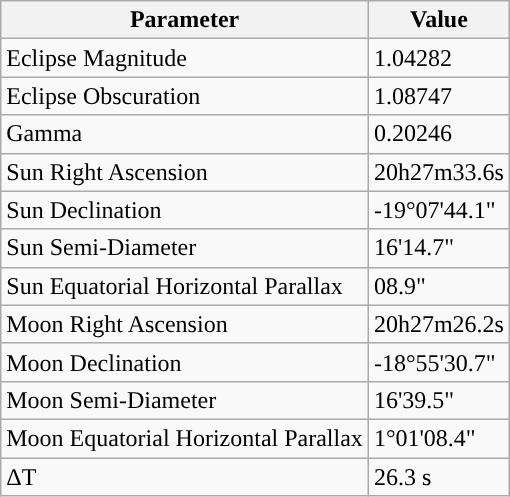<table class="wikitable">
<tr>
<th>Parameter</th>
<th>Value</th>
</tr>
<tr>
<td>Eclipse Magnitude</td>
<td>1.04282</td>
</tr>
<tr>
<td>Eclipse Obscuration</td>
<td>1.08747</td>
</tr>
<tr>
<td>Gamma</td>
<td>0.20246</td>
</tr>
<tr>
<td>Sun Right Ascension</td>
<td>20h27m33.6s</td>
</tr>
<tr>
<td>Sun Declination</td>
<td>-19°07'44.1"</td>
</tr>
<tr>
<td>Sun Semi-Diameter</td>
<td>16'14.7"</td>
</tr>
<tr>
<td>Sun Equatorial Horizontal Parallax</td>
<td>08.9"</td>
</tr>
<tr>
<td>Moon Right Ascension</td>
<td>20h27m26.2s</td>
</tr>
<tr>
<td>Moon Declination</td>
<td>-18°55'30.7"</td>
</tr>
<tr>
<td>Moon Semi-Diameter</td>
<td>16'39.5"</td>
</tr>
<tr>
<td>Moon Equatorial Horizontal Parallax</td>
<td>1°01'08.4"</td>
</tr>
<tr>
<td>ΔT</td>
<td>26.3 s</td>
</tr>
</table>
